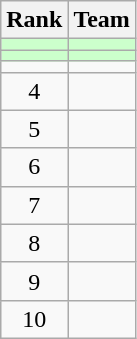<table class="wikitable" style="text-align: center;">
<tr>
<th>Rank</th>
<th>Team</th>
</tr>
<tr bgcolor="ccffcc">
<td></td>
<td align="left"></td>
</tr>
<tr bgcolor="ccffcc">
<td></td>
<td align="left"></td>
</tr>
<tr>
<td></td>
<td align="left"></td>
</tr>
<tr>
<td>4</td>
<td align="left"></td>
</tr>
<tr>
<td>5</td>
<td align="left"></td>
</tr>
<tr>
<td>6</td>
<td align="left"></td>
</tr>
<tr>
<td>7</td>
<td align="left"></td>
</tr>
<tr>
<td>8</td>
<td align="left"></td>
</tr>
<tr>
<td>9</td>
<td align="left"></td>
</tr>
<tr>
<td>10</td>
<td align="left"></td>
</tr>
</table>
